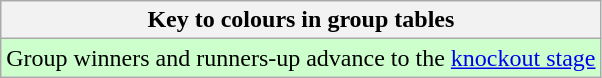<table class="wikitable">
<tr>
<th>Key to colours in group tables</th>
</tr>
<tr bgcolor="#ccffcc">
<td>Group winners and runners-up advance to the <a href='#'>knockout stage</a></td>
</tr>
</table>
